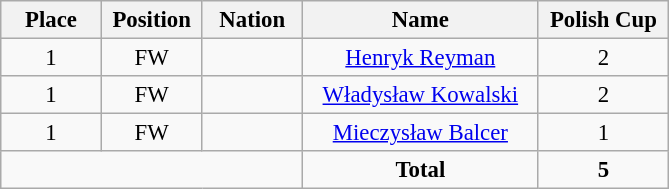<table class="wikitable" style="font-size: 95%; text-align: center;">
<tr>
<th width=60>Place</th>
<th width=60>Position</th>
<th width=60>Nation</th>
<th width=150>Name</th>
<th width=80>Polish Cup</th>
</tr>
<tr>
<td>1</td>
<td>FW</td>
<td></td>
<td><a href='#'>Henryk Reyman</a></td>
<td>2</td>
</tr>
<tr>
<td>1</td>
<td>FW</td>
<td></td>
<td><a href='#'>Władysław Kowalski</a></td>
<td>2</td>
</tr>
<tr>
<td>1</td>
<td>FW</td>
<td></td>
<td><a href='#'>Mieczysław Balcer</a></td>
<td>1</td>
</tr>
<tr>
<td colspan="3"></td>
<td><strong>Total</strong></td>
<td><strong>5</strong></td>
</tr>
</table>
